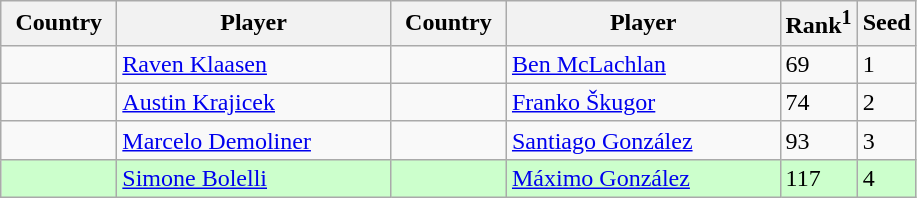<table class="sortable wikitable">
<tr>
<th width="70">Country</th>
<th width="175">Player</th>
<th width="70">Country</th>
<th width="175">Player</th>
<th>Rank<sup>1</sup></th>
<th>Seed</th>
</tr>
<tr>
<td></td>
<td><a href='#'>Raven Klaasen</a></td>
<td></td>
<td><a href='#'>Ben McLachlan</a></td>
<td>69</td>
<td>1</td>
</tr>
<tr>
<td></td>
<td><a href='#'>Austin Krajicek</a></td>
<td></td>
<td><a href='#'>Franko Škugor</a></td>
<td>74</td>
<td>2</td>
</tr>
<tr>
<td></td>
<td><a href='#'>Marcelo Demoliner</a></td>
<td></td>
<td><a href='#'>Santiago González</a></td>
<td>93</td>
<td>3</td>
</tr>
<tr style="background:#cfc;">
<td></td>
<td><a href='#'>Simone Bolelli</a></td>
<td></td>
<td><a href='#'>Máximo González</a></td>
<td>117</td>
<td>4</td>
</tr>
</table>
